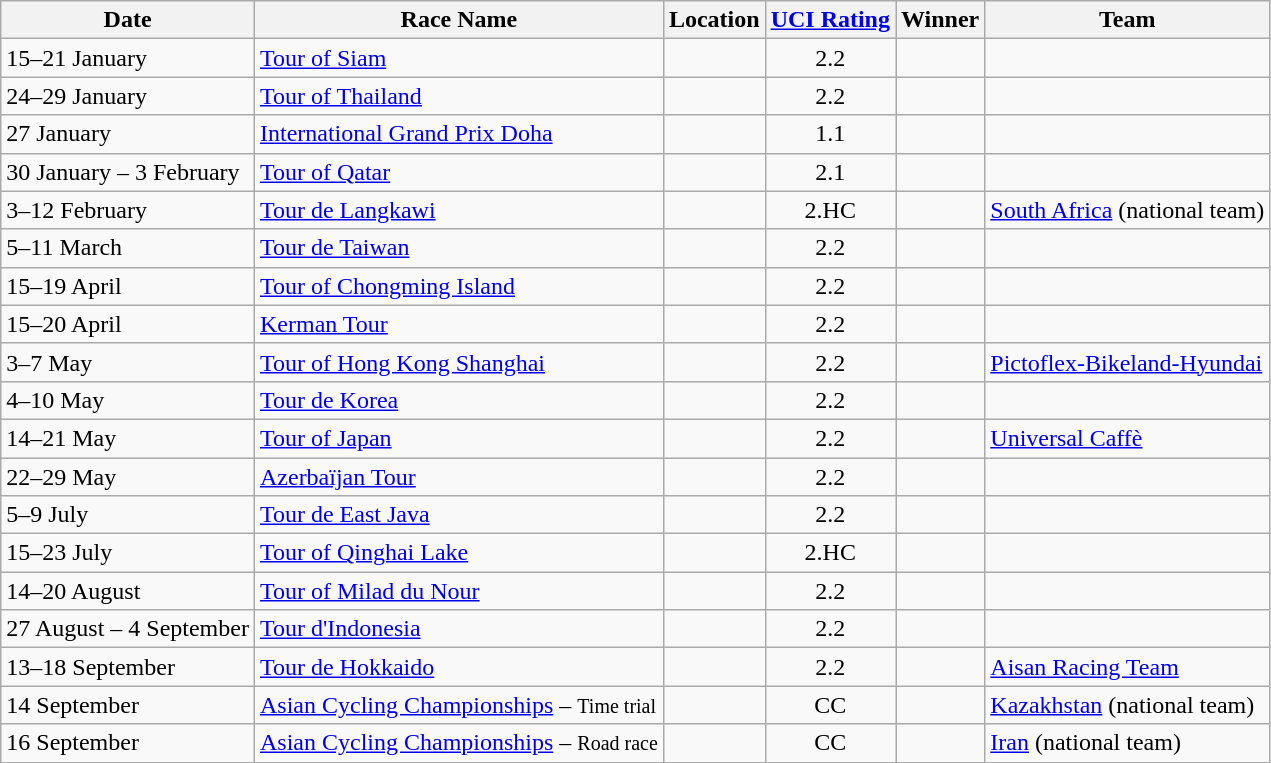<table class="wikitable sortable">
<tr>
<th>Date</th>
<th>Race Name</th>
<th>Location</th>
<th><a href='#'>UCI Rating</a></th>
<th>Winner</th>
<th>Team</th>
</tr>
<tr>
<td>15–21 January</td>
<td><a href='#'>Tour of Siam</a></td>
<td></td>
<td align=center>2.2</td>
<td></td>
<td></td>
</tr>
<tr>
<td>24–29 January</td>
<td><a href='#'>Tour of Thailand</a></td>
<td></td>
<td align=center>2.2</td>
<td></td>
<td></td>
</tr>
<tr>
<td>27 January</td>
<td><a href='#'>International Grand Prix Doha</a></td>
<td></td>
<td align=center>1.1</td>
<td></td>
<td></td>
</tr>
<tr>
<td>30 January – 3 February</td>
<td><a href='#'>Tour of Qatar</a></td>
<td></td>
<td align=center>2.1</td>
<td></td>
<td></td>
</tr>
<tr>
<td>3–12 February</td>
<td><a href='#'>Tour de Langkawi</a></td>
<td></td>
<td align=center>2.HC</td>
<td></td>
<td><a href='#'>South Africa</a> (national team)</td>
</tr>
<tr>
<td>5–11 March</td>
<td><a href='#'>Tour de Taiwan</a></td>
<td></td>
<td align=center>2.2</td>
<td></td>
<td></td>
</tr>
<tr>
<td>15–19 April</td>
<td><a href='#'>Tour of Chongming Island</a></td>
<td></td>
<td align=center>2.2</td>
<td></td>
<td></td>
</tr>
<tr>
<td>15–20 April</td>
<td><a href='#'>Kerman Tour</a></td>
<td></td>
<td align=center>2.2</td>
<td></td>
<td></td>
</tr>
<tr>
<td>3–7 May</td>
<td><a href='#'>Tour of Hong Kong Shanghai</a></td>
<td><br></td>
<td align=center>2.2</td>
<td></td>
<td><a href='#'>Pictoflex-Bikeland-Hyundai</a></td>
</tr>
<tr>
<td>4–10 May</td>
<td><a href='#'>Tour de Korea</a></td>
<td></td>
<td align=center>2.2</td>
<td></td>
<td></td>
</tr>
<tr>
<td>14–21 May</td>
<td><a href='#'>Tour of Japan</a></td>
<td></td>
<td align=center>2.2</td>
<td></td>
<td><a href='#'>Universal Caffè</a></td>
</tr>
<tr>
<td>22–29 May</td>
<td><a href='#'>Azerbaïjan Tour</a></td>
<td></td>
<td align=center>2.2</td>
<td></td>
<td></td>
</tr>
<tr>
<td>5–9 July</td>
<td><a href='#'>Tour de East Java</a></td>
<td></td>
<td align=center>2.2</td>
<td></td>
<td></td>
</tr>
<tr>
<td>15–23 July</td>
<td><a href='#'>Tour of Qinghai Lake</a></td>
<td></td>
<td align=center>2.HC</td>
<td></td>
<td></td>
</tr>
<tr>
<td>14–20 August</td>
<td><a href='#'>Tour of Milad du Nour</a></td>
<td></td>
<td align=center>2.2</td>
<td></td>
<td></td>
</tr>
<tr>
<td>27 August – 4 September</td>
<td><a href='#'>Tour d'Indonesia</a></td>
<td></td>
<td align=center>2.2</td>
<td></td>
<td></td>
</tr>
<tr>
<td>13–18 September</td>
<td><a href='#'>Tour de Hokkaido</a></td>
<td></td>
<td align=center>2.2</td>
<td></td>
<td><a href='#'>Aisan Racing Team</a></td>
</tr>
<tr>
<td>14 September</td>
<td><a href='#'>Asian Cycling Championships</a> – <small>Time trial</small></td>
<td></td>
<td align=center>CC</td>
<td></td>
<td><a href='#'>Kazakhstan</a> (national team)</td>
</tr>
<tr>
<td>16 September</td>
<td><a href='#'>Asian Cycling Championships</a> – <small>Road race</small></td>
<td></td>
<td align=center>CC</td>
<td></td>
<td><a href='#'>Iran</a> (national team)</td>
</tr>
</table>
